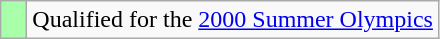<table class="wikitable">
<tr>
<td width=10px bgcolor="#aaffaa"></td>
<td>Qualified for the <a href='#'>2000 Summer Olympics</a></td>
</tr>
</table>
